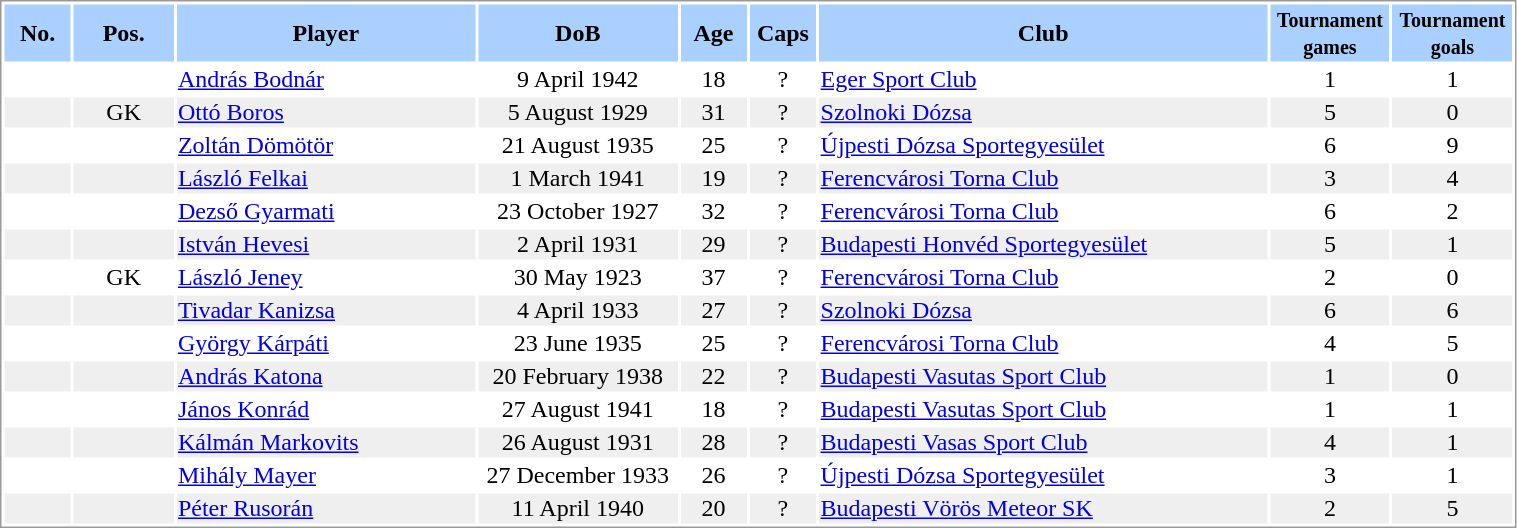<table border="0" width="80%" style="border: 1px solid #999; background-color:#FFFFFF; text-align:center">
<tr align="center" bgcolor="#AAD0FF">
<th width=4%>No.</th>
<th width=6%>Pos.</th>
<th width=18%>Player</th>
<th width=12%>DoB</th>
<th width=4%>Age</th>
<th width=4%>Caps</th>
<th width=27%>Club</th>
<th width=6%><small>Tournament<br>games</small></th>
<th width=6%><small>Tournament<br>goals</small></th>
</tr>
<tr>
<td></td>
<td></td>
<td align="left"><a href='#'>András Bodnár</a></td>
<td>9 April 1942</td>
<td>18</td>
<td>?</td>
<td align="left"> <a href='#'>Eger Sport Club</a></td>
<td>1</td>
<td>1</td>
</tr>
<tr bgcolor="#EFEFEF">
<td></td>
<td>GK</td>
<td align="left"><a href='#'>Ottó Boros</a></td>
<td>5 August 1929</td>
<td>31</td>
<td>?</td>
<td align="left"> <a href='#'>Szolnoki Dózsa</a></td>
<td>5</td>
<td>0</td>
</tr>
<tr>
<td></td>
<td></td>
<td align="left"><a href='#'>Zoltán Dömötör</a></td>
<td>21 August 1935</td>
<td>25</td>
<td>?</td>
<td align="left"> <a href='#'>Újpesti Dózsa Sportegyesület</a></td>
<td>6</td>
<td>9</td>
</tr>
<tr bgcolor="#EFEFEF">
<td></td>
<td></td>
<td align="left"><a href='#'>László Felkai</a></td>
<td>1 March 1941</td>
<td>19</td>
<td>?</td>
<td align="left"> <a href='#'>Ferencvárosi Torna Club</a></td>
<td>3</td>
<td>4</td>
</tr>
<tr>
<td></td>
<td></td>
<td align="left"><a href='#'>Dezső Gyarmati</a></td>
<td>23 October 1927</td>
<td>32</td>
<td>?</td>
<td align="left"> <a href='#'>Ferencvárosi Torna Club</a></td>
<td>6</td>
<td>2</td>
</tr>
<tr bgcolor="#EFEFEF">
<td></td>
<td></td>
<td align="left"><a href='#'>István Hevesi</a></td>
<td>2 April 1931</td>
<td>29</td>
<td>?</td>
<td align="left"> <a href='#'>Budapesti Honvéd Sportegyesület</a></td>
<td>5</td>
<td>1</td>
</tr>
<tr>
<td></td>
<td>GK</td>
<td align="left"><a href='#'>László Jeney</a></td>
<td>30 May 1923</td>
<td>37</td>
<td>?</td>
<td align="left"> <a href='#'>Ferencvárosi Torna Club</a></td>
<td>2</td>
<td>0</td>
</tr>
<tr bgcolor="#EFEFEF">
<td></td>
<td></td>
<td align="left"><a href='#'>Tivadar Kanizsa</a></td>
<td>4 April 1933</td>
<td>27</td>
<td>?</td>
<td align="left"> <a href='#'>Szolnoki Dózsa</a></td>
<td>6</td>
<td>6</td>
</tr>
<tr>
<td></td>
<td></td>
<td align="left"><a href='#'>György Kárpáti</a></td>
<td>23 June 1935</td>
<td>25</td>
<td>?</td>
<td align="left"> <a href='#'>Ferencvárosi Torna Club</a></td>
<td>4</td>
<td>5</td>
</tr>
<tr bgcolor="#EFEFEF">
<td></td>
<td></td>
<td align="left"><a href='#'>András Katona</a></td>
<td>20 February 1938</td>
<td>22</td>
<td>?</td>
<td align="left"> <a href='#'>Budapesti Vasutas Sport Club</a></td>
<td>1</td>
<td>0</td>
</tr>
<tr>
<td></td>
<td></td>
<td align="left"><a href='#'>János Konrád</a></td>
<td>27 August 1941</td>
<td>18</td>
<td>?</td>
<td align="left"> <a href='#'>Budapesti Vasutas Sport Club</a></td>
<td>1</td>
<td>1</td>
</tr>
<tr bgcolor="#EFEFEF">
<td></td>
<td></td>
<td align="left"><a href='#'>Kálmán Markovits</a></td>
<td>26 August 1931</td>
<td>28</td>
<td>?</td>
<td align="left"> <a href='#'>Budapesti Vasas Sport Club</a></td>
<td>4</td>
<td>1</td>
</tr>
<tr>
<td></td>
<td></td>
<td align="left"><a href='#'>Mihály Mayer</a></td>
<td>27 December 1933</td>
<td>26</td>
<td>?</td>
<td align="left"> <a href='#'>Újpesti Dózsa Sportegyesület</a></td>
<td>3</td>
<td>1</td>
</tr>
<tr bgcolor="#EFEFEF">
<td></td>
<td></td>
<td align="left"><a href='#'>Péter Rusorán</a></td>
<td>11 April 1940</td>
<td>20</td>
<td>?</td>
<td align="left"> <a href='#'>Budapesti Vörös Meteor SK</a></td>
<td>2</td>
<td>5</td>
</tr>
</table>
